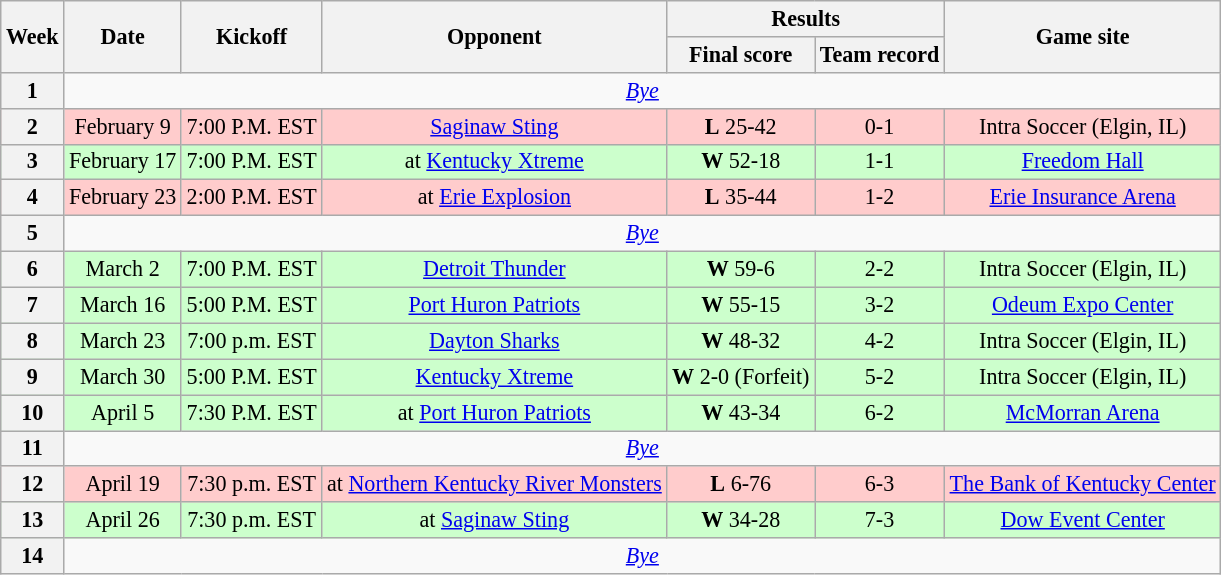<table class="wikitable" style="font-size: 92%;" "align=center">
<tr>
<th rowspan="2">Week</th>
<th rowspan="2">Date</th>
<th rowspan="2">Kickoff</th>
<th rowspan="2">Opponent</th>
<th colspan="2">Results</th>
<th rowspan="2">Game site</th>
</tr>
<tr>
<th>Final score</th>
<th>Team record</th>
</tr>
<tr style=>
<th>1</th>
<td colspan="8" style="text-align:center;"><em><a href='#'>Bye</a></em></td>
</tr>
<tr style="background:#fcc">
<th>2</th>
<td style="text-align:center;">February 9</td>
<td style="text-align:center;">7:00 P.M. EST</td>
<td style="text-align:center;"><a href='#'>Saginaw Sting</a></td>
<td style="text-align:center;"><strong>L</strong> 25-42</td>
<td style="text-align:center;">0-1</td>
<td style="text-align:center;">Intra Soccer (Elgin, IL)</td>
</tr>
<tr style="background:#cfc">
<th>3</th>
<td style="text-align:center;">February 17</td>
<td style="text-align:center;">7:00 P.M. EST</td>
<td style="text-align:center;">at <a href='#'>Kentucky Xtreme</a></td>
<td style="text-align:center;"><strong>W</strong> 52-18</td>
<td style="text-align:center;">1-1</td>
<td style="text-align:center;"><a href='#'>Freedom Hall</a></td>
</tr>
<tr style="background:#fcc">
<th>4</th>
<td style="text-align:center;">February 23</td>
<td style="text-align:center;">2:00 P.M. EST</td>
<td style="text-align:center;">at <a href='#'>Erie Explosion</a></td>
<td style="text-align:center;"><strong>L</strong> 35-44</td>
<td style="text-align:center;">1-2</td>
<td style="text-align:center;"><a href='#'>Erie Insurance Arena</a></td>
</tr>
<tr style=>
<th>5</th>
<td colspan="8" style="text-align:center;"><em><a href='#'>Bye</a></em></td>
</tr>
<tr style="background:#cfc">
<th>6</th>
<td style="text-align:center;">March 2</td>
<td style="text-align:center;">7:00 P.M. EST</td>
<td style="text-align:center;"><a href='#'>Detroit Thunder</a></td>
<td style="text-align:center;"><strong>W</strong> 59-6</td>
<td style="text-align:center;">2-2</td>
<td style="text-align:center;">Intra Soccer (Elgin, IL)</td>
</tr>
<tr style="background:#cfc">
<th>7</th>
<td style="text-align:center;">March 16</td>
<td style="text-align:center;">5:00 P.M. EST</td>
<td style="text-align:center;"><a href='#'>Port Huron Patriots</a></td>
<td style="text-align:center;"><strong>W</strong> 55-15</td>
<td style="text-align:center;">3-2</td>
<td style="text-align:center;"><a href='#'>Odeum Expo Center</a></td>
</tr>
<tr style="background:#cfc">
<th>8</th>
<td style="text-align:center;">March 23</td>
<td style="text-align:center;">7:00 p.m. EST</td>
<td style="text-align:center;"><a href='#'>Dayton Sharks</a></td>
<td style="text-align:center;"><strong>W</strong> 48-32</td>
<td style="text-align:center;">4-2</td>
<td style="text-align:center;">Intra Soccer (Elgin, IL)</td>
</tr>
<tr style="background:#cfc">
<th>9</th>
<td style="text-align:center;">March 30</td>
<td style="text-align:center;">5:00 P.M. EST</td>
<td style="text-align:center;"><a href='#'>Kentucky Xtreme</a></td>
<td style="text-align:center;"><strong>W</strong> 2-0 (Forfeit)</td>
<td style="text-align:center;">5-2</td>
<td style="text-align:center;">Intra Soccer (Elgin, IL)</td>
</tr>
<tr style="background:#cfc">
<th>10</th>
<td style="text-align:center;">April 5</td>
<td style="text-align:center;">7:30 P.M. EST</td>
<td style="text-align:center;">at <a href='#'>Port Huron Patriots</a></td>
<td style="text-align:center;"><strong>W</strong> 43-34</td>
<td style="text-align:center;">6-2</td>
<td style="text-align:center;"><a href='#'>McMorran Arena</a></td>
</tr>
<tr style=>
<th>11</th>
<td colspan="8" style="text-align:center;"><em><a href='#'>Bye</a></em></td>
</tr>
<tr style="background:#fcc">
<th>12</th>
<td style="text-align:center;">April 19</td>
<td style="text-align:center;">7:30 p.m. EST</td>
<td style="text-align:center;">at <a href='#'>Northern Kentucky River Monsters</a></td>
<td style="text-align:center;"><strong>L</strong> 6-76</td>
<td style="text-align:center;">6-3</td>
<td style="text-align:center;"><a href='#'>The Bank of Kentucky Center</a></td>
</tr>
<tr style="background:#cfc">
<th>13</th>
<td style="text-align:center;">April 26</td>
<td style="text-align:center;">7:30 p.m. EST</td>
<td style="text-align:center;">at <a href='#'>Saginaw Sting</a></td>
<td style="text-align:center;"><strong>W</strong> 34-28</td>
<td style="text-align:center;">7-3</td>
<td style="text-align:center;"><a href='#'>Dow Event Center</a></td>
</tr>
<tr style=>
<th>14</th>
<td colspan="8" style="text-align:center;"><em><a href='#'>Bye</a></em></td>
</tr>
</table>
